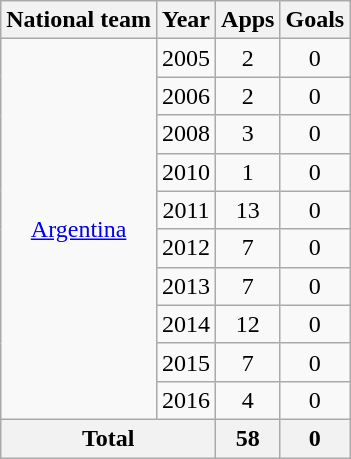<table class=wikitable style=text-align:center>
<tr>
<th>National team</th>
<th>Year</th>
<th>Apps</th>
<th>Goals</th>
</tr>
<tr>
<td rowspan=10><a href='#'>Argentina</a></td>
<td>2005</td>
<td>2</td>
<td>0</td>
</tr>
<tr>
<td>2006</td>
<td>2</td>
<td>0</td>
</tr>
<tr>
<td>2008</td>
<td>3</td>
<td>0</td>
</tr>
<tr>
<td>2010</td>
<td>1</td>
<td>0</td>
</tr>
<tr>
<td>2011</td>
<td>13</td>
<td>0</td>
</tr>
<tr>
<td>2012</td>
<td>7</td>
<td>0</td>
</tr>
<tr>
<td>2013</td>
<td>7</td>
<td>0</td>
</tr>
<tr>
<td>2014</td>
<td>12</td>
<td>0</td>
</tr>
<tr>
<td>2015</td>
<td>7</td>
<td>0</td>
</tr>
<tr>
<td>2016</td>
<td>4</td>
<td>0</td>
</tr>
<tr>
<th colspan=2>Total</th>
<th>58</th>
<th>0</th>
</tr>
</table>
